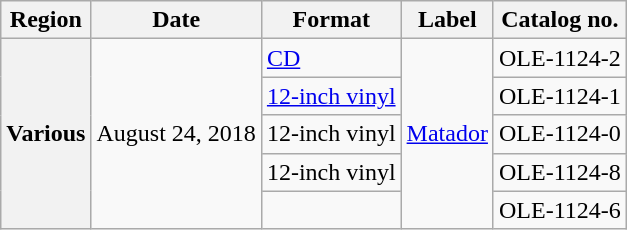<table class="wikitable plainrowheaders">
<tr>
<th scope="col">Region</th>
<th scope="col">Date</th>
<th scope="col">Format</th>
<th scope="col">Label</th>
<th scope="col">Catalog no.</th>
</tr>
<tr>
<th scope="row" rowspan="5">Various</th>
<td rowspan="5">August 24, 2018</td>
<td><a href='#'>CD</a></td>
<td rowspan="5"><a href='#'>Matador</a></td>
<td>OLE-1124-2</td>
</tr>
<tr>
<td><a href='#'>12-inch vinyl</a> </td>
<td>OLE-1124-1</td>
</tr>
<tr>
<td>12-inch vinyl </td>
<td>OLE-1124-0</td>
</tr>
<tr>
<td>12-inch vinyl </td>
<td>OLE-1124-8</td>
</tr>
<tr>
<td></td>
<td>OLE-1124-6</td>
</tr>
</table>
